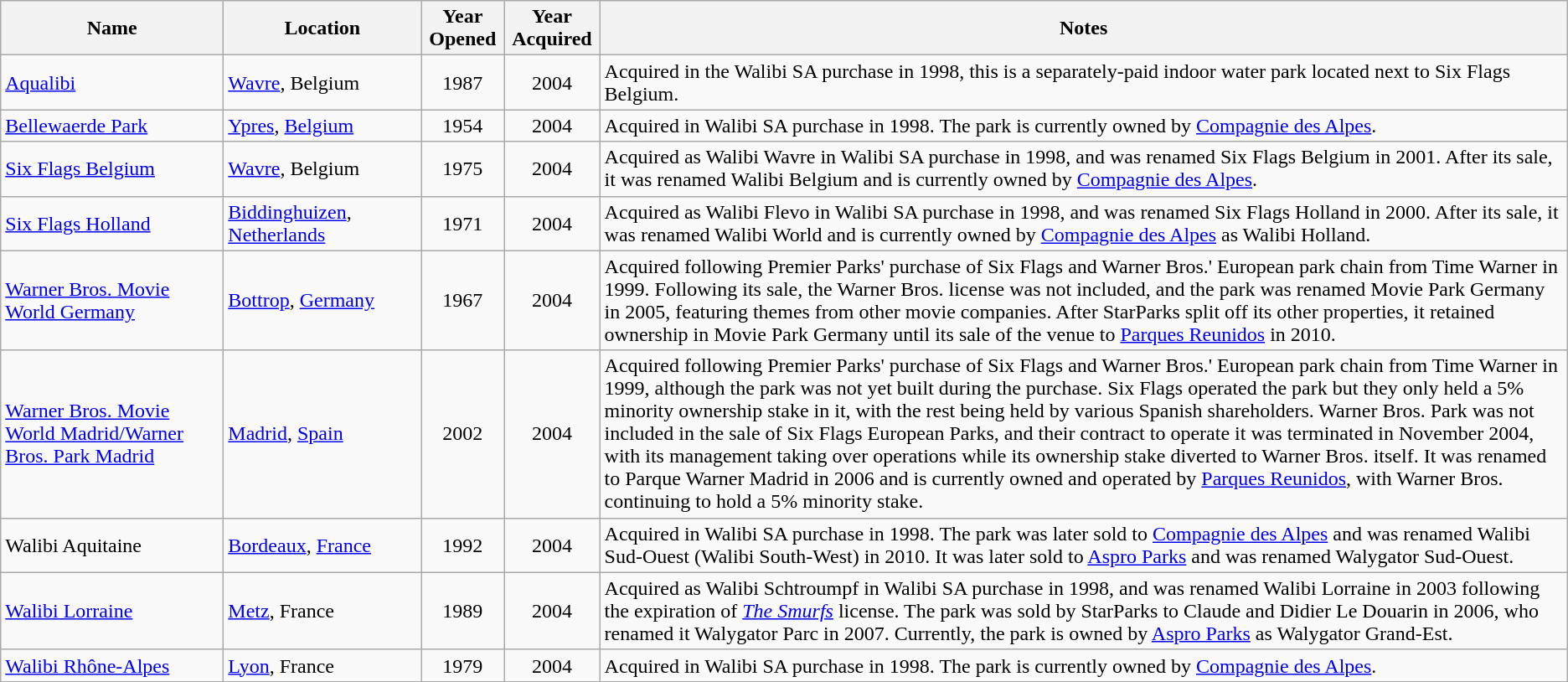<table class="wikitable sortable">
<tr>
<th style="width:170px;">Name</th>
<th style="width:150px;">Location</th>
<th>Year Opened</th>
<th>Year Acquired</th>
<th>Notes</th>
</tr>
<tr>
<td><a href='#'>Aqualibi</a></td>
<td><a href='#'>Wavre</a>, Belgium</td>
<td style="text-align:center">1987</td>
<td style="text-align:center">2004</td>
<td>Acquired in the Walibi SA purchase in 1998, this is a separately-paid indoor water park located next to Six Flags Belgium.</td>
</tr>
<tr>
<td><a href='#'>Bellewaerde Park</a></td>
<td><a href='#'>Ypres</a>, <a href='#'>Belgium</a></td>
<td style="text-align:center">1954</td>
<td style="text-align:center">2004</td>
<td>Acquired in Walibi SA purchase in 1998. The park is currently owned by <a href='#'>Compagnie des Alpes</a>.</td>
</tr>
<tr>
<td><a href='#'>Six Flags Belgium</a></td>
<td><a href='#'>Wavre</a>, Belgium</td>
<td style="text-align:center">1975</td>
<td style="text-align:center">2004</td>
<td>Acquired as Walibi Wavre in Walibi SA purchase in 1998, and was renamed Six Flags Belgium in 2001. After its sale, it was renamed Walibi Belgium and is currently owned by <a href='#'>Compagnie des Alpes</a>.</td>
</tr>
<tr>
<td><a href='#'>Six Flags Holland</a></td>
<td><a href='#'>Biddinghuizen</a>, <a href='#'>Netherlands</a></td>
<td style="text-align:center">1971</td>
<td style="text-align:center">2004</td>
<td>Acquired as Walibi Flevo in Walibi SA purchase in 1998, and was renamed Six Flags Holland in 2000. After its sale, it was renamed Walibi World and is currently owned by <a href='#'>Compagnie des Alpes</a> as Walibi Holland.</td>
</tr>
<tr>
<td><a href='#'>Warner Bros. Movie World Germany</a></td>
<td><a href='#'>Bottrop</a>, <a href='#'>Germany</a></td>
<td style="text-align:center">1967</td>
<td style="text-align:center">2004</td>
<td>Acquired following Premier Parks' purchase of Six Flags and Warner Bros.' European park chain from Time Warner in 1999. Following its sale, the Warner Bros. license was not included, and the park was renamed Movie Park Germany in 2005, featuring themes from other movie companies. After StarParks split off its other properties, it retained ownership in Movie Park Germany until its sale of the venue to <a href='#'>Parques Reunidos</a> in 2010.</td>
</tr>
<tr>
<td><a href='#'>Warner Bros. Movie World Madrid/Warner Bros. Park Madrid</a></td>
<td><a href='#'>Madrid</a>, <a href='#'>Spain</a></td>
<td style="text-align:center">2002</td>
<td style="text-align:center">2004</td>
<td>Acquired following Premier Parks' purchase of Six Flags and Warner Bros.' European park chain from Time Warner in 1999, although the park was not yet built during the purchase. Six Flags operated the park but they only held a 5% minority ownership stake in it, with the rest being held by various Spanish shareholders. Warner Bros. Park was not included in the sale of Six Flags European Parks, and their contract to operate it was terminated in November 2004, with its management taking over operations while its ownership stake diverted to  Warner Bros. itself. It was renamed to Parque Warner Madrid in 2006 and is currently owned and operated by <a href='#'>Parques Reunidos</a>, with Warner Bros. continuing to hold a 5% minority stake.</td>
</tr>
<tr>
<td>Walibi Aquitaine</td>
<td><a href='#'>Bordeaux</a>, <a href='#'>France</a></td>
<td style="text-align:center">1992</td>
<td style="text-align:center">2004</td>
<td>Acquired in Walibi SA purchase in 1998. The park was later sold to <a href='#'>Compagnie des Alpes</a> and was renamed Walibi Sud-Ouest (Walibi South-West) in 2010. It was later sold to <a href='#'>Aspro Parks</a> and was renamed Walygator Sud-Ouest.</td>
</tr>
<tr>
<td><a href='#'>Walibi Lorraine</a></td>
<td><a href='#'>Metz</a>, France</td>
<td style="text-align:center">1989</td>
<td style="text-align:center">2004</td>
<td>Acquired as Walibi Schtroumpf in Walibi SA purchase in 1998, and was renamed Walibi Lorraine in 2003 following the expiration of <em><a href='#'>The Smurfs</a></em> license. The park was sold by StarParks to Claude and Didier Le Douarin in 2006, who renamed it Walygator Parc in 2007. Currently, the park is owned by <a href='#'>Aspro Parks</a> as Walygator Grand-Est.</td>
</tr>
<tr>
<td><a href='#'>Walibi Rhône-Alpes</a></td>
<td><a href='#'>Lyon</a>, France</td>
<td style="text-align:center">1979</td>
<td style="text-align:center">2004</td>
<td>Acquired in Walibi SA purchase in 1998. The park is currently owned by <a href='#'>Compagnie des Alpes</a>.</td>
</tr>
<tr>
</tr>
</table>
